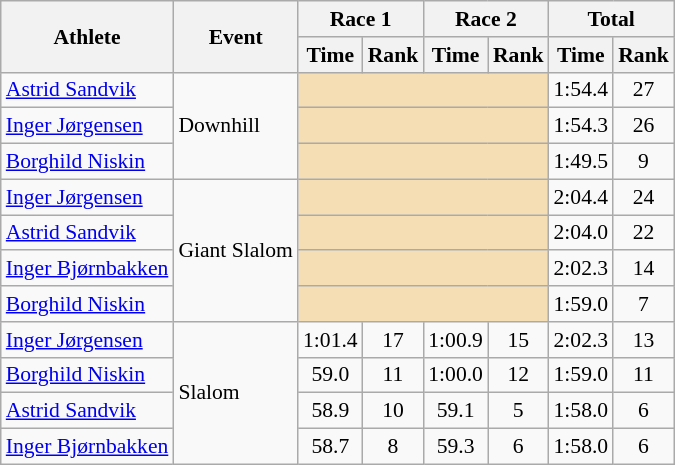<table class="wikitable" style="font-size:90%">
<tr>
<th rowspan="2">Athlete</th>
<th rowspan="2">Event</th>
<th colspan="2">Race 1</th>
<th colspan="2">Race 2</th>
<th colspan="2">Total</th>
</tr>
<tr>
<th>Time</th>
<th>Rank</th>
<th>Time</th>
<th>Rank</th>
<th>Time</th>
<th>Rank</th>
</tr>
<tr>
<td><a href='#'>Astrid Sandvik</a></td>
<td rowspan="3">Downhill</td>
<td colspan="4" bgcolor="wheat"></td>
<td align="center">1:54.4</td>
<td align="center">27</td>
</tr>
<tr>
<td><a href='#'>Inger Jørgensen</a></td>
<td colspan="4" bgcolor="wheat"></td>
<td align="center">1:54.3</td>
<td align="center">26</td>
</tr>
<tr>
<td><a href='#'>Borghild Niskin</a></td>
<td colspan="4" bgcolor="wheat"></td>
<td align="center">1:49.5</td>
<td align="center">9</td>
</tr>
<tr>
<td><a href='#'>Inger Jørgensen</a></td>
<td rowspan="4">Giant Slalom</td>
<td colspan="4" bgcolor="wheat"></td>
<td align="center">2:04.4</td>
<td align="center">24</td>
</tr>
<tr>
<td><a href='#'>Astrid Sandvik</a></td>
<td colspan="4" bgcolor="wheat"></td>
<td align="center">2:04.0</td>
<td align="center">22</td>
</tr>
<tr>
<td><a href='#'>Inger Bjørnbakken</a></td>
<td colspan="4" bgcolor="wheat"></td>
<td align="center">2:02.3</td>
<td align="center">14</td>
</tr>
<tr>
<td><a href='#'>Borghild Niskin</a></td>
<td colspan="4" bgcolor="wheat"></td>
<td align="center">1:59.0</td>
<td align="center">7</td>
</tr>
<tr>
<td><a href='#'>Inger Jørgensen</a></td>
<td rowspan="4">Slalom</td>
<td align="center">1:01.4</td>
<td align="center">17</td>
<td align="center">1:00.9</td>
<td align="center">15</td>
<td align="center">2:02.3</td>
<td align="center">13</td>
</tr>
<tr>
<td><a href='#'>Borghild Niskin</a></td>
<td align="center">59.0</td>
<td align="center">11</td>
<td align="center">1:00.0</td>
<td align="center">12</td>
<td align="center">1:59.0</td>
<td align="center">11</td>
</tr>
<tr>
<td><a href='#'>Astrid Sandvik</a></td>
<td align="center">58.9</td>
<td align="center">10</td>
<td align="center">59.1</td>
<td align="center">5</td>
<td align="center">1:58.0</td>
<td align="center">6</td>
</tr>
<tr>
<td><a href='#'>Inger Bjørnbakken</a></td>
<td align="center">58.7</td>
<td align="center">8</td>
<td align="center">59.3</td>
<td align="center">6</td>
<td align="center">1:58.0</td>
<td align="center">6</td>
</tr>
</table>
